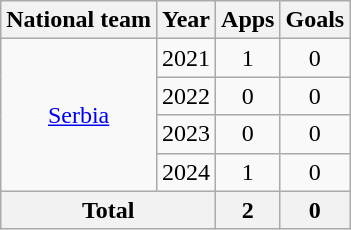<table class="wikitable" style="text-align:center">
<tr>
<th>National team</th>
<th>Year</th>
<th>Apps</th>
<th>Goals</th>
</tr>
<tr>
<td rowspan="4"><a href='#'>Serbia</a></td>
<td>2021</td>
<td>1</td>
<td>0</td>
</tr>
<tr>
<td>2022</td>
<td>0</td>
<td>0</td>
</tr>
<tr>
<td>2023</td>
<td>0</td>
<td>0</td>
</tr>
<tr>
<td>2024</td>
<td>1</td>
<td>0</td>
</tr>
<tr>
<th colspan="2">Total</th>
<th>2</th>
<th>0</th>
</tr>
</table>
